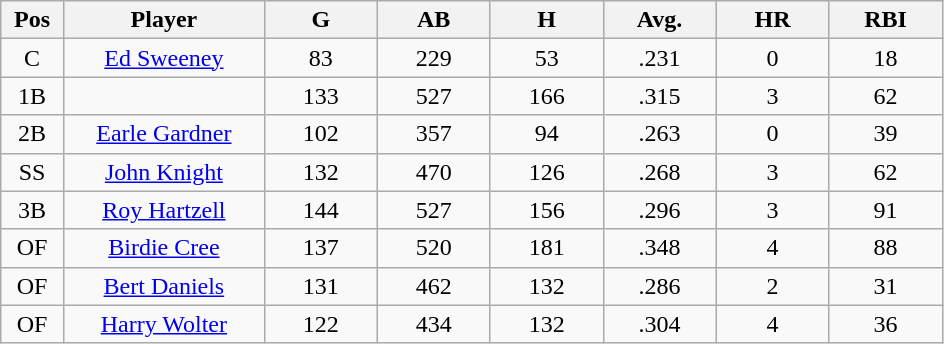<table class="wikitable sortable">
<tr>
<th bgcolor="#DDDDFF" width="5%">Pos</th>
<th bgcolor="#DDDDFF" width="16%">Player</th>
<th bgcolor="#DDDDFF" width="9%">G</th>
<th bgcolor="#DDDDFF" width="9%">AB</th>
<th bgcolor="#DDDDFF" width="9%">H</th>
<th bgcolor="#DDDDFF" width="9%">Avg.</th>
<th bgcolor="#DDDDFF" width="9%">HR</th>
<th bgcolor="#DDDDFF" width="9%">RBI</th>
</tr>
<tr align="center">
<td>C</td>
<td><a href='#'>Ed Sweeney</a></td>
<td>83</td>
<td>229</td>
<td>53</td>
<td>.231</td>
<td>0</td>
<td>18</td>
</tr>
<tr align="center">
<td>1B</td>
<td></td>
<td>133</td>
<td>527</td>
<td>166</td>
<td>.315</td>
<td>3</td>
<td>62</td>
</tr>
<tr align="center">
<td>2B</td>
<td><a href='#'>Earle Gardner</a></td>
<td>102</td>
<td>357</td>
<td>94</td>
<td>.263</td>
<td>0</td>
<td>39</td>
</tr>
<tr align="center">
<td>SS</td>
<td><a href='#'>John Knight</a></td>
<td>132</td>
<td>470</td>
<td>126</td>
<td>.268</td>
<td>3</td>
<td>62</td>
</tr>
<tr align="center">
<td>3B</td>
<td><a href='#'>Roy Hartzell</a></td>
<td>144</td>
<td>527</td>
<td>156</td>
<td>.296</td>
<td>3</td>
<td>91</td>
</tr>
<tr align="center">
<td>OF</td>
<td><a href='#'>Birdie Cree</a></td>
<td>137</td>
<td>520</td>
<td>181</td>
<td>.348</td>
<td>4</td>
<td>88</td>
</tr>
<tr align="center">
<td>OF</td>
<td><a href='#'>Bert Daniels</a></td>
<td>131</td>
<td>462</td>
<td>132</td>
<td>.286</td>
<td>2</td>
<td>31</td>
</tr>
<tr align="center">
<td>OF</td>
<td><a href='#'>Harry Wolter</a></td>
<td>122</td>
<td>434</td>
<td>132</td>
<td>.304</td>
<td>4</td>
<td>36</td>
</tr>
</table>
